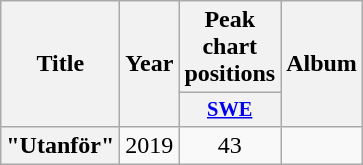<table class="wikitable plainrowheaders" style="text-align:center;">
<tr>
<th scope="col" rowspan="2">Title</th>
<th scope="col" rowspan="2">Year</th>
<th scope="col" colspan="1">Peak chart positions</th>
<th scope="col" rowspan="2">Album</th>
</tr>
<tr>
<th scope="col" style="width:3em;font-size:85%;"><a href='#'>SWE</a><br></th>
</tr>
<tr>
<th scope="row">"Utanför"<br></th>
<td>2019</td>
<td>43</td>
<td></td>
</tr>
</table>
